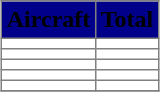<table class="toccolours" border="1" cellpadding="3" style="margin:1em auto; border-collapse:collapse">
<tr bgcolor=darkblue>
<th><span>Aircraft</span></th>
<th><span>Total</span></th>
</tr>
<tr>
<td></td>
<td></td>
</tr>
<tr>
<td></td>
<td></td>
</tr>
<tr>
<td></td>
<td></td>
</tr>
<tr>
<td></td>
<td></td>
</tr>
<tr>
<td></td>
<td></td>
</tr>
<tr>
</tr>
</table>
